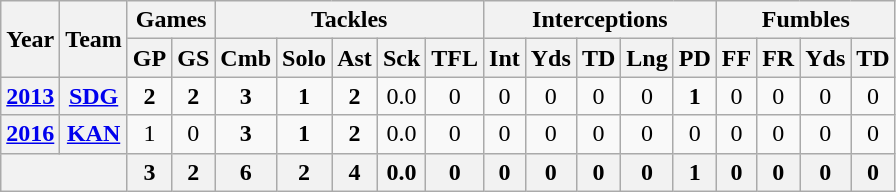<table class="wikitable" style="text-align:center">
<tr>
<th rowspan="2">Year</th>
<th rowspan="2">Team</th>
<th colspan="2">Games</th>
<th colspan="5">Tackles</th>
<th colspan="5">Interceptions</th>
<th colspan="4">Fumbles</th>
</tr>
<tr>
<th>GP</th>
<th>GS</th>
<th>Cmb</th>
<th>Solo</th>
<th>Ast</th>
<th>Sck</th>
<th>TFL</th>
<th>Int</th>
<th>Yds</th>
<th>TD</th>
<th>Lng</th>
<th>PD</th>
<th>FF</th>
<th>FR</th>
<th>Yds</th>
<th>TD</th>
</tr>
<tr>
<th><a href='#'>2013</a></th>
<th><a href='#'>SDG</a></th>
<td><strong>2</strong></td>
<td><strong>2</strong></td>
<td><strong>3</strong></td>
<td><strong>1</strong></td>
<td><strong>2</strong></td>
<td>0.0</td>
<td>0</td>
<td>0</td>
<td>0</td>
<td>0</td>
<td>0</td>
<td><strong>1</strong></td>
<td>0</td>
<td>0</td>
<td>0</td>
<td>0</td>
</tr>
<tr>
<th><a href='#'>2016</a></th>
<th><a href='#'>KAN</a></th>
<td>1</td>
<td>0</td>
<td><strong>3</strong></td>
<td><strong>1</strong></td>
<td><strong>2</strong></td>
<td>0.0</td>
<td>0</td>
<td>0</td>
<td>0</td>
<td>0</td>
<td>0</td>
<td>0</td>
<td>0</td>
<td>0</td>
<td>0</td>
<td>0</td>
</tr>
<tr>
<th colspan="2"></th>
<th>3</th>
<th>2</th>
<th>6</th>
<th>2</th>
<th>4</th>
<th>0.0</th>
<th>0</th>
<th>0</th>
<th>0</th>
<th>0</th>
<th>0</th>
<th>1</th>
<th>0</th>
<th>0</th>
<th>0</th>
<th>0</th>
</tr>
</table>
